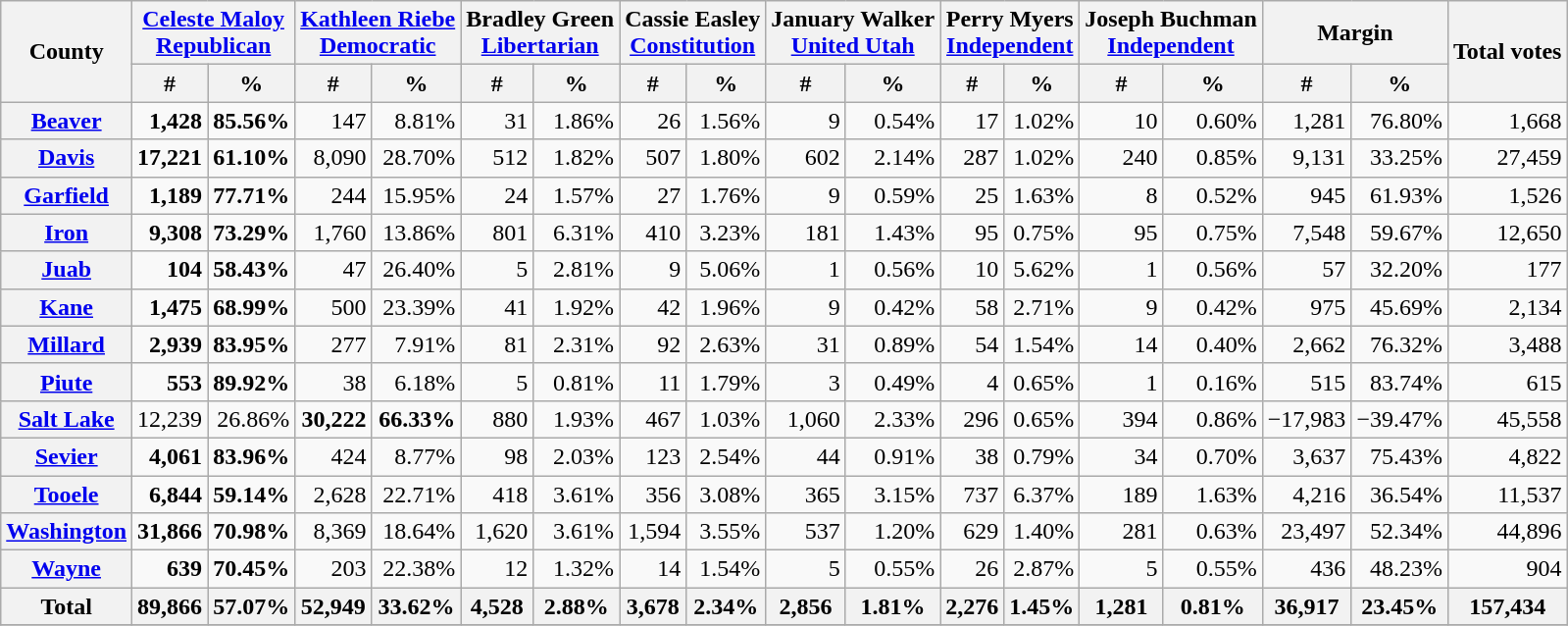<table class="wikitable sortable" style="text-align:right">
<tr>
<th rowspan="2">County</th>
<th colspan="2"><a href='#'>Celeste Maloy</a><br><a href='#'>Republican</a></th>
<th colspan="2"><a href='#'>Kathleen Riebe</a><br><a href='#'>Democratic</a></th>
<th colspan="2">Bradley Green<br><a href='#'>Libertarian</a></th>
<th colspan="2">Cassie Easley<br><a href='#'>Constitution</a></th>
<th colspan="2">January Walker<br><a href='#'>United Utah</a></th>
<th colspan="2">Perry Myers<br><a href='#'>Independent</a></th>
<th colspan="2">Joseph Buchman<br><a href='#'>Independent</a></th>
<th colspan="2">Margin</th>
<th rowspan="2">Total votes</th>
</tr>
<tr>
<th data-sort-type="number">#</th>
<th data-sort-type="number">%</th>
<th data-sort-type="number">#</th>
<th data-sort-type="number">%</th>
<th data-sort-type="number">#</th>
<th data-sort-type="number">%</th>
<th data-sort-type="number">#</th>
<th data-sort-type="number">%</th>
<th data-sort-type="number">#</th>
<th data-sort-type="number">%</th>
<th data-sort-type="number">#</th>
<th data-sort-type="number">%</th>
<th data-sort-type="number">#</th>
<th data-sort-type="number">%</th>
<th data-sort-type="number">#</th>
<th data-sort-type="number">%</th>
</tr>
<tr>
<th><a href='#'>Beaver</a></th>
<td><strong>1,428</strong></td>
<td><strong>85.56%</strong></td>
<td>147</td>
<td>8.81%</td>
<td>31</td>
<td>1.86%</td>
<td>26</td>
<td>1.56%</td>
<td>9</td>
<td>0.54%</td>
<td>17</td>
<td>1.02%</td>
<td>10</td>
<td>0.60%</td>
<td>1,281</td>
<td>76.80%</td>
<td>1,668</td>
</tr>
<tr>
<th><a href='#'>Davis</a></th>
<td><strong>17,221</strong></td>
<td><strong>61.10%</strong></td>
<td>8,090</td>
<td>28.70%</td>
<td>512</td>
<td>1.82%</td>
<td>507</td>
<td>1.80%</td>
<td>602</td>
<td>2.14%</td>
<td>287</td>
<td>1.02%</td>
<td>240</td>
<td>0.85%</td>
<td>9,131</td>
<td>33.25%</td>
<td>27,459</td>
</tr>
<tr>
<th><a href='#'>Garfield</a></th>
<td><strong>1,189</strong></td>
<td><strong>77.71%</strong></td>
<td>244</td>
<td>15.95%</td>
<td>24</td>
<td>1.57%</td>
<td>27</td>
<td>1.76%</td>
<td>9</td>
<td>0.59%</td>
<td>25</td>
<td>1.63%</td>
<td>8</td>
<td>0.52%</td>
<td>945</td>
<td>61.93%</td>
<td>1,526</td>
</tr>
<tr>
<th><a href='#'>Iron</a></th>
<td><strong>9,308</strong></td>
<td><strong>73.29%</strong></td>
<td>1,760</td>
<td>13.86%</td>
<td>801</td>
<td>6.31%</td>
<td>410</td>
<td>3.23%</td>
<td>181</td>
<td>1.43%</td>
<td>95</td>
<td>0.75%</td>
<td>95</td>
<td>0.75%</td>
<td>7,548</td>
<td>59.67%</td>
<td>12,650</td>
</tr>
<tr>
<th><a href='#'>Juab</a></th>
<td><strong>104</strong></td>
<td><strong>58.43%</strong></td>
<td>47</td>
<td>26.40%</td>
<td>5</td>
<td>2.81%</td>
<td>9</td>
<td>5.06%</td>
<td>1</td>
<td>0.56%</td>
<td>10</td>
<td>5.62%</td>
<td>1</td>
<td>0.56%</td>
<td>57</td>
<td>32.20%</td>
<td>177</td>
</tr>
<tr>
<th><a href='#'>Kane</a></th>
<td><strong>1,475</strong></td>
<td><strong>68.99%</strong></td>
<td>500</td>
<td>23.39%</td>
<td>41</td>
<td>1.92%</td>
<td>42</td>
<td>1.96%</td>
<td>9</td>
<td>0.42%</td>
<td>58</td>
<td>2.71%</td>
<td>9</td>
<td>0.42%</td>
<td>975</td>
<td>45.69%</td>
<td>2,134</td>
</tr>
<tr>
<th><a href='#'>Millard</a></th>
<td><strong>2,939</strong></td>
<td><strong>83.95%</strong></td>
<td>277</td>
<td>7.91%</td>
<td>81</td>
<td>2.31%</td>
<td>92</td>
<td>2.63%</td>
<td>31</td>
<td>0.89%</td>
<td>54</td>
<td>1.54%</td>
<td>14</td>
<td>0.40%</td>
<td>2,662</td>
<td>76.32%</td>
<td>3,488</td>
</tr>
<tr>
<th><a href='#'>Piute</a></th>
<td><strong>553</strong></td>
<td><strong>89.92%</strong></td>
<td>38</td>
<td>6.18%</td>
<td>5</td>
<td>0.81%</td>
<td>11</td>
<td>1.79%</td>
<td>3</td>
<td>0.49%</td>
<td>4</td>
<td>0.65%</td>
<td>1</td>
<td>0.16%</td>
<td>515</td>
<td>83.74%</td>
<td>615</td>
</tr>
<tr>
<th><a href='#'>Salt Lake</a></th>
<td>12,239</td>
<td>26.86%</td>
<td><strong>30,222</strong></td>
<td><strong>66.33%</strong></td>
<td>880</td>
<td>1.93%</td>
<td>467</td>
<td>1.03%</td>
<td>1,060</td>
<td>2.33%</td>
<td>296</td>
<td>0.65%</td>
<td>394</td>
<td>0.86%</td>
<td>−17,983</td>
<td>−39.47%</td>
<td>45,558</td>
</tr>
<tr>
<th><a href='#'>Sevier</a></th>
<td><strong>4,061</strong></td>
<td><strong>83.96%</strong></td>
<td>424</td>
<td>8.77%</td>
<td>98</td>
<td>2.03%</td>
<td>123</td>
<td>2.54%</td>
<td>44</td>
<td>0.91%</td>
<td>38</td>
<td>0.79%</td>
<td>34</td>
<td>0.70%</td>
<td>3,637</td>
<td>75.43%</td>
<td>4,822</td>
</tr>
<tr>
<th><a href='#'>Tooele</a></th>
<td><strong>6,844</strong></td>
<td><strong>59.14%</strong></td>
<td>2,628</td>
<td>22.71%</td>
<td>418</td>
<td>3.61%</td>
<td>356</td>
<td>3.08%</td>
<td>365</td>
<td>3.15%</td>
<td>737</td>
<td>6.37%</td>
<td>189</td>
<td>1.63%</td>
<td>4,216</td>
<td>36.54%</td>
<td>11,537</td>
</tr>
<tr>
<th><a href='#'>Washington</a></th>
<td><strong>31,866</strong></td>
<td><strong>70.98%</strong></td>
<td>8,369</td>
<td>18.64%</td>
<td>1,620</td>
<td>3.61%</td>
<td>1,594</td>
<td>3.55%</td>
<td>537</td>
<td>1.20%</td>
<td>629</td>
<td>1.40%</td>
<td>281</td>
<td>0.63%</td>
<td>23,497</td>
<td>52.34%</td>
<td>44,896</td>
</tr>
<tr>
<th><a href='#'>Wayne</a></th>
<td><strong>639</strong></td>
<td><strong>70.45%</strong></td>
<td>203</td>
<td>22.38%</td>
<td>12</td>
<td>1.32%</td>
<td>14</td>
<td>1.54%</td>
<td>5</td>
<td>0.55%</td>
<td>26</td>
<td>2.87%</td>
<td>5</td>
<td>0.55%</td>
<td>436</td>
<td>48.23%</td>
<td>904</td>
</tr>
<tr>
<th>Total</th>
<th>89,866</th>
<th>57.07%</th>
<th>52,949</th>
<th>33.62%</th>
<th>4,528</th>
<th>2.88%</th>
<th>3,678</th>
<th>2.34%</th>
<th>2,856</th>
<th>1.81%</th>
<th>2,276</th>
<th>1.45%</th>
<th>1,281</th>
<th>0.81%</th>
<th>36,917</th>
<th>23.45%</th>
<th>157,434</th>
</tr>
<tr>
</tr>
</table>
